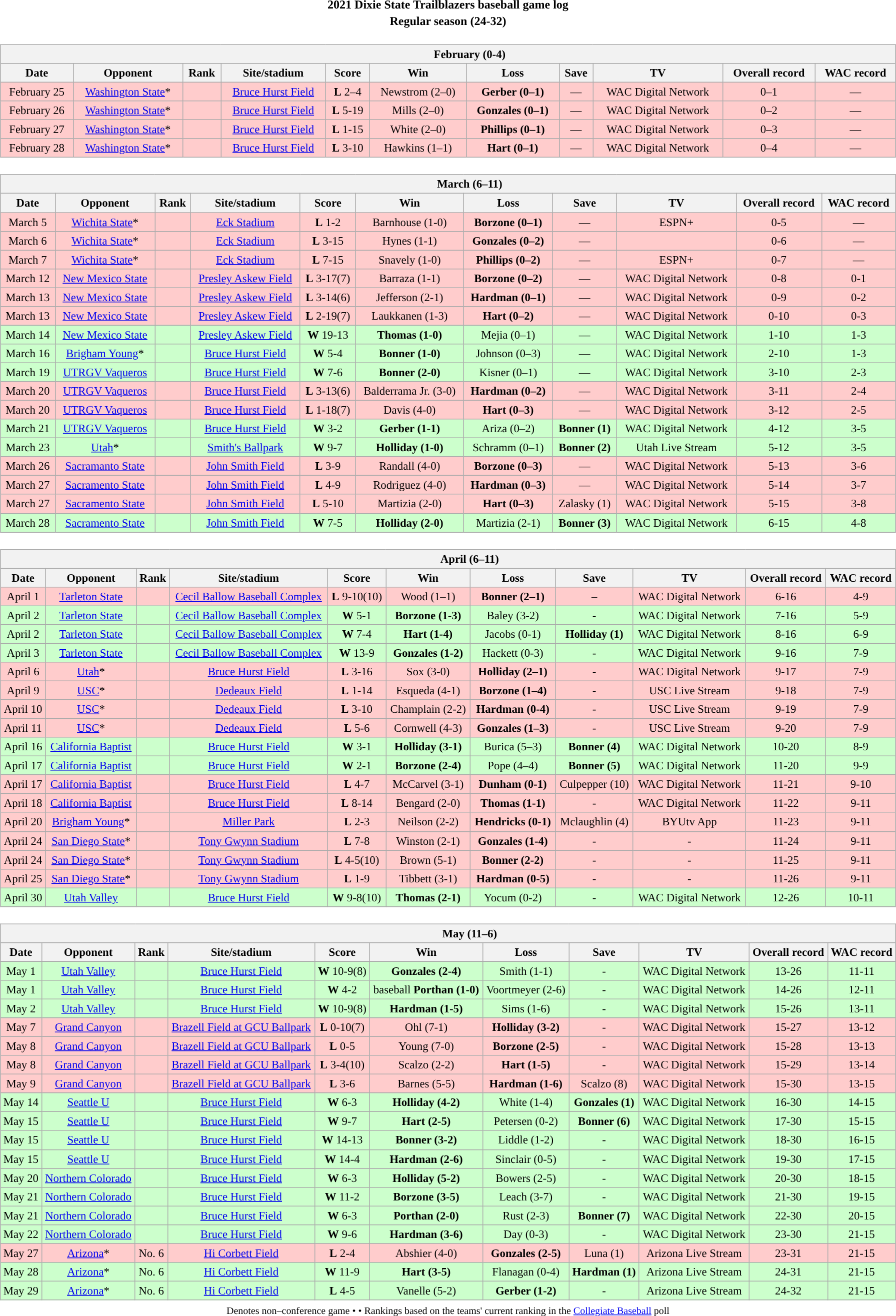<table class="toccolours" width=95% style="clear:both; margin:1.5em auto; text-align:center;">
<tr>
<th colspan=2>2021 Dixie State Trailblazers baseball game log</th>
</tr>
<tr>
<th colspan=2>Regular season (24-32)</th>
</tr>
<tr valign="top">
<td><br><table class="wikitable collapsible collapsed" style="margin:auto; width:100%; text-align:center; font-size:95%">
<tr>
<th colspan=12 style="padding-left:4em;">February (0-4)</th>
</tr>
<tr>
<th>Date</th>
<th>Opponent</th>
<th>Rank</th>
<th>Site/stadium</th>
<th>Score</th>
<th>Win</th>
<th>Loss</th>
<th>Save</th>
<th>TV</th>
<th>Overall record</th>
<th>WAC record</th>
</tr>
<tr align="center" bgcolor="ffcccc">
<td>February 25</td>
<td><a href='#'>Washington State</a>*</td>
<td></td>
<td><a href='#'>Bruce Hurst Field</a><br></td>
<td><strong>L</strong> 2–4</td>
<td>Newstrom (2–0)</td>
<td><strong>Gerber (0–1)</strong></td>
<td>—</td>
<td>WAC Digital Network</td>
<td>0–1</td>
<td>—</td>
</tr>
<tr align="center" bgcolor="ffcccc">
<td>February 26</td>
<td><a href='#'>Washington State</a>*</td>
<td></td>
<td><a href='#'>Bruce Hurst Field</a><br></td>
<td><strong>L</strong> 5-19</td>
<td>Mills (2–0)</td>
<td><strong>Gonzales (0–1)</strong></td>
<td>—</td>
<td>WAC Digital Network</td>
<td>0–2</td>
<td>—</td>
</tr>
<tr align="center" bgcolor="ffcccc">
<td>February 27</td>
<td><a href='#'>Washington State</a>*</td>
<td></td>
<td><a href='#'>Bruce Hurst Field</a><br></td>
<td><strong>L</strong> 1-15</td>
<td>White (2–0)</td>
<td><strong>Phillips (0–1)</strong></td>
<td>—</td>
<td>WAC Digital Network</td>
<td>0–3</td>
<td>—</td>
</tr>
<tr align="center" bgcolor="ffcccc">
<td>February 28</td>
<td><a href='#'>Washington State</a>*</td>
<td></td>
<td><a href='#'>Bruce Hurst Field</a><br></td>
<td><strong>L</strong> 3-10</td>
<td>Hawkins (1–1)</td>
<td><strong>Hart (0–1)</strong></td>
<td>—</td>
<td>WAC Digital Network</td>
<td>0–4</td>
<td>—</td>
</tr>
</table>
</td>
</tr>
<tr>
<td><br><table class="wikitable collapsible collapsed" style="margin:auto; width:100%; text-align:center; font-size:95%">
<tr>
<th colspan=12 style="padding-left:4em;">March (6–11)</th>
</tr>
<tr>
<th>Date</th>
<th>Opponent</th>
<th>Rank</th>
<th>Site/stadium</th>
<th>Score</th>
<th>Win</th>
<th>Loss</th>
<th>Save</th>
<th>TV</th>
<th>Overall record</th>
<th>WAC record</th>
</tr>
<tr align="center" bgcolor="ffcccc">
<td>March 5</td>
<td><a href='#'>Wichita State</a>*</td>
<td></td>
<td><a href='#'>Eck Stadium</a><br></td>
<td><strong>L</strong> 1-2</td>
<td>Barnhouse (1-0)</td>
<td><strong>Borzone (0–1)</strong></td>
<td>—</td>
<td>ESPN+</td>
<td>0-5</td>
<td>—</td>
</tr>
<tr align="center" bgcolor="ffcccc">
<td>March 6</td>
<td><a href='#'>Wichita State</a>*</td>
<td></td>
<td><a href='#'>Eck Stadium</a><br></td>
<td><strong>L</strong> 3-15</td>
<td>Hynes (1-1)</td>
<td><strong>Gonzales (0–2)</strong></td>
<td>—</td>
<td></td>
<td>0-6</td>
<td>—</td>
</tr>
<tr align="center" bgcolor="ffcccc">
<td>March 7</td>
<td><a href='#'>Wichita State</a>*</td>
<td></td>
<td><a href='#'>Eck Stadium</a><br></td>
<td><strong>L</strong> 7-15</td>
<td>Snavely (1-0)</td>
<td><strong>Phillips (0–2)</strong></td>
<td>—</td>
<td>ESPN+</td>
<td>0-7</td>
<td>—</td>
</tr>
<tr align="center" bgcolor="ffcccc">
<td>March 12</td>
<td><a href='#'>New Mexico State</a></td>
<td></td>
<td><a href='#'>Presley Askew Field</a><br></td>
<td><strong>L</strong> 3-17(7)</td>
<td>Barraza (1-1)</td>
<td><strong>Borzone (0–2)</strong></td>
<td>—</td>
<td>WAC Digital Network</td>
<td>0-8</td>
<td>0-1</td>
</tr>
<tr align="center" bgcolor="ffcccc">
<td>March 13</td>
<td><a href='#'>New Mexico State</a></td>
<td></td>
<td><a href='#'>Presley Askew Field</a><br></td>
<td><strong>L</strong> 3-14(6)</td>
<td>Jefferson (2-1)</td>
<td><strong>Hardman (0–1)</strong></td>
<td>—</td>
<td>WAC Digital Network</td>
<td>0-9</td>
<td>0-2</td>
</tr>
<tr align="center" bgcolor="ffcccc">
<td>March 13</td>
<td><a href='#'>New Mexico State</a></td>
<td></td>
<td><a href='#'>Presley Askew Field</a><br></td>
<td><strong>L</strong> 2-19(7)</td>
<td>Laukkanen (1-3)</td>
<td><strong>Hart (0–2)</strong></td>
<td>—</td>
<td>WAC Digital Network</td>
<td>0-10</td>
<td>0-3</td>
</tr>
<tr align="center" bgcolor="ccffcc">
<td>March 14</td>
<td><a href='#'>New Mexico State</a></td>
<td></td>
<td><a href='#'>Presley Askew Field</a><br></td>
<td><strong>W</strong> 19-13</td>
<td><strong>Thomas (1-0)</strong></td>
<td>Mejia (0–1)</td>
<td>—</td>
<td>WAC Digital Network</td>
<td>1-10</td>
<td>1-3</td>
</tr>
<tr align="center" bgcolor="ccffcc">
<td>March 16</td>
<td><a href='#'>Brigham Young</a>*</td>
<td></td>
<td><a href='#'>Bruce Hurst Field</a><br></td>
<td><strong>W</strong> 5-4</td>
<td><strong>Bonner (1-0)</strong></td>
<td>Johnson (0–3)</td>
<td>—</td>
<td>WAC Digital Network</td>
<td>2-10</td>
<td>1-3</td>
</tr>
<tr align="center" bgcolor="ccffcc">
<td>March 19</td>
<td><a href='#'>UTRGV Vaqueros</a></td>
<td></td>
<td><a href='#'>Bruce Hurst Field</a><br></td>
<td><strong>W</strong> 7-6</td>
<td><strong>Bonner (2-0)</strong></td>
<td>Kisner (0–1)</td>
<td>—</td>
<td>WAC Digital Network</td>
<td>3-10</td>
<td>2-3</td>
</tr>
<tr align="center" bgcolor="ffcccc">
<td>March 20</td>
<td><a href='#'>UTRGV Vaqueros</a></td>
<td></td>
<td><a href='#'>Bruce Hurst Field</a><br></td>
<td><strong>L</strong> 3-13(6)</td>
<td>Balderrama Jr. (3-0)</td>
<td><strong>Hardman (0–2)</strong></td>
<td>—</td>
<td>WAC Digital Network</td>
<td>3-11</td>
<td>2-4</td>
</tr>
<tr align="center" bgcolor="ffcccc">
<td>March 20</td>
<td><a href='#'>UTRGV Vaqueros</a></td>
<td></td>
<td><a href='#'>Bruce Hurst Field</a><br></td>
<td><strong>L</strong> 1-18(7)</td>
<td>Davis (4-0)</td>
<td><strong>Hart (0–3)</strong></td>
<td>—</td>
<td>WAC Digital Network</td>
<td>3-12</td>
<td>2-5</td>
</tr>
<tr align="center" bgcolor="ccffcc">
<td>March 21</td>
<td><a href='#'>UTRGV Vaqueros</a></td>
<td></td>
<td><a href='#'>Bruce Hurst Field</a><br></td>
<td><strong>W</strong> 3-2</td>
<td><strong>Gerber (1-1)</strong></td>
<td>Ariza (0–2)</td>
<td><strong>Bonner (1)</strong></td>
<td>WAC Digital Network</td>
<td>4-12</td>
<td>3-5</td>
</tr>
<tr align="center" bgcolor="ccffcc">
<td>March 23</td>
<td><a href='#'>Utah</a>*</td>
<td></td>
<td><a href='#'>Smith's Ballpark</a><br></td>
<td><strong>W</strong> 9-7</td>
<td><strong>Holliday (1-0)</strong></td>
<td>Schramm (0–1)</td>
<td><strong>Bonner (2)</strong></td>
<td>Utah Live Stream</td>
<td>5-12</td>
<td>3-5</td>
</tr>
<tr align="center" bgcolor="ffcccc">
<td>March 26</td>
<td><a href='#'>Sacramanto State</a></td>
<td></td>
<td><a href='#'>John Smith Field</a><br></td>
<td><strong>L</strong> 3-9</td>
<td>Randall (4-0)</td>
<td><strong>Borzone (0–3)</strong></td>
<td>—</td>
<td>WAC Digital Network</td>
<td>5-13</td>
<td>3-6</td>
</tr>
<tr align="center" bgcolor="ffcccc">
<td>March 27</td>
<td><a href='#'>Sacramento State</a></td>
<td></td>
<td><a href='#'>John Smith Field</a><br></td>
<td><strong>L</strong> 4-9</td>
<td>Rodriguez (4-0)</td>
<td><strong>Hardman (0–3)</strong></td>
<td>—</td>
<td>WAC Digital Network</td>
<td>5-14</td>
<td>3-7</td>
</tr>
<tr align="center" bgcolor="ffcccc">
<td>March 27</td>
<td><a href='#'>Sacramento State</a></td>
<td></td>
<td><a href='#'>John Smith Field</a><br></td>
<td><strong>L</strong> 5-10</td>
<td>Martizia (2-0)</td>
<td><strong>Hart (0–3)</strong></td>
<td>Zalasky (1)</td>
<td>WAC Digital Network</td>
<td>5-15</td>
<td>3-8</td>
</tr>
<tr align="center" bgcolor="ccffcc">
<td>March 28</td>
<td><a href='#'>Sacramento State</a></td>
<td></td>
<td><a href='#'>John Smith Field</a><br></td>
<td><strong>W</strong> 7-5</td>
<td><strong>Holliday (2-0)</strong></td>
<td>Martizia (2-1)</td>
<td><strong>Bonner (3)</strong></td>
<td>WAC Digital Network</td>
<td>6-15</td>
<td>4-8</td>
</tr>
</table>
</td>
</tr>
<tr>
<td><br><table class="wikitable collapsible" style="margin:auto; width:100%; text-align:center; font-size:95%">
<tr>
<th colspan=12 style="padding-left:4em;">April (6–11)</th>
</tr>
<tr>
<th>Date</th>
<th>Opponent</th>
<th>Rank</th>
<th>Site/stadium</th>
<th>Score</th>
<th>Win</th>
<th>Loss</th>
<th>Save</th>
<th>TV</th>
<th>Overall record</th>
<th>WAC record</th>
</tr>
<tr align="center" bgcolor="#ffcccc">
<td>April 1</td>
<td><a href='#'>Tarleton State</a></td>
<td></td>
<td><a href='#'>Cecil Ballow Baseball Complex</a><br></td>
<td><strong>L</strong> 9-10(10)</td>
<td>Wood (1–1)</td>
<td><strong>Bonner (2–1)</strong></td>
<td>–</td>
<td>WAC Digital Network</td>
<td>6-16</td>
<td>4-9</td>
</tr>
<tr align="center" bgcolor="ccffcc">
<td>April 2</td>
<td><a href='#'>Tarleton State</a></td>
<td></td>
<td><a href='#'>Cecil Ballow Baseball Complex</a><br></td>
<td><strong>W</strong> 5-1</td>
<td><strong>Borzone (1-3)</strong></td>
<td>Baley (3-2)</td>
<td>-</td>
<td>WAC Digital Network</td>
<td>7-16</td>
<td>5-9</td>
</tr>
<tr align="center" bgcolor="ccffcc">
<td>April 2</td>
<td><a href='#'>Tarleton State</a></td>
<td></td>
<td><a href='#'>Cecil Ballow Baseball Complex</a><br></td>
<td><strong>W</strong> 7-4</td>
<td><strong>Hart (1-4)</strong></td>
<td>Jacobs (0-1)</td>
<td><strong>Holliday (1)</strong></td>
<td>WAC Digital Network</td>
<td>8-16</td>
<td>6-9</td>
</tr>
<tr align="center" bgcolor="ccffcc">
<td>April 3</td>
<td><a href='#'>Tarleton State</a></td>
<td></td>
<td><a href='#'>Cecil Ballow Baseball Complex</a><br></td>
<td><strong>W</strong> 13-9</td>
<td><strong>Gonzales (1-2)</strong></td>
<td>Hackett (0-3)</td>
<td>-</td>
<td>WAC Digital Network</td>
<td>9-16</td>
<td>7-9</td>
</tr>
<tr align="center" bgcolor="ffcccc">
<td>April 6</td>
<td><a href='#'>Utah</a>*</td>
<td></td>
<td><a href='#'>Bruce Hurst Field</a><br></td>
<td><strong>L</strong> 3-16</td>
<td>Sox (3-0)</td>
<td><strong>Holliday (2–1)</strong></td>
<td>-</td>
<td>WAC Digital Network</td>
<td>9-17</td>
<td>7-9</td>
</tr>
<tr align="center" bgcolor="ffcccc">
<td>April 9</td>
<td><a href='#'>USC</a>*</td>
<td></td>
<td><a href='#'>Dedeaux Field</a><br></td>
<td><strong>L</strong> 1-14</td>
<td>Esqueda (4-1)</td>
<td><strong>Borzone (1–4)</strong></td>
<td>-</td>
<td>USC Live Stream</td>
<td>9-18</td>
<td>7-9</td>
</tr>
<tr align="center" bgcolor="ffcccc">
<td>April 10</td>
<td><a href='#'>USC</a>*</td>
<td></td>
<td><a href='#'>Dedeaux Field</a><br></td>
<td><strong>L</strong> 3-10</td>
<td>Champlain (2-2)</td>
<td><strong>Hardman (0-4)</strong></td>
<td>-</td>
<td>USC Live Stream</td>
<td>9-19</td>
<td>7-9</td>
</tr>
<tr align="center" bgcolor="ffcccc">
<td>April 11</td>
<td><a href='#'>USC</a>*</td>
<td></td>
<td><a href='#'>Dedeaux Field</a><br></td>
<td><strong>L</strong> 5-6</td>
<td>Cornwell (4-3)</td>
<td><strong>Gonzales (1–3)</strong></td>
<td>-</td>
<td>USC Live Stream</td>
<td>9-20</td>
<td>7-9</td>
</tr>
<tr align="center" bgcolor="ccffcc">
<td>April 16</td>
<td><a href='#'>California Baptist</a></td>
<td></td>
<td><a href='#'>Bruce Hurst Field</a><br></td>
<td><strong>W</strong> 3-1</td>
<td><strong>Holliday (3-1)</strong></td>
<td>Burica (5–3)</td>
<td><strong>Bonner (4)</strong></td>
<td>WAC Digital Network</td>
<td>10-20</td>
<td>8-9</td>
</tr>
<tr align="center" bgcolor="ccffcc">
<td>April 17</td>
<td><a href='#'>California Baptist</a></td>
<td></td>
<td><a href='#'>Bruce Hurst Field</a><br></td>
<td><strong>W</strong> 2-1</td>
<td><strong>Borzone (2-4)</strong></td>
<td>Pope (4–4)</td>
<td><strong>Bonner (5)</strong></td>
<td>WAC Digital Network</td>
<td>11-20</td>
<td>9-9</td>
</tr>
<tr align="center" bgcolor="ffcccc">
<td>April 17</td>
<td><a href='#'>California Baptist</a></td>
<td></td>
<td><a href='#'>Bruce Hurst Field</a><br></td>
<td><strong>L</strong> 4-7</td>
<td>McCarvel (3-1)</td>
<td><strong>Dunham (0-1)</strong></td>
<td>Culpepper (10)</td>
<td>WAC Digital Network</td>
<td>11-21</td>
<td>9-10</td>
</tr>
<tr align="center" bgcolor="ffcccc">
<td>April 18</td>
<td><a href='#'>California Baptist</a></td>
<td></td>
<td><a href='#'>Bruce Hurst Field</a><br></td>
<td><strong>L</strong> 8-14</td>
<td>Bengard (2-0)</td>
<td><strong>Thomas (1-1)</strong></td>
<td>-</td>
<td>WAC Digital Network</td>
<td>11-22</td>
<td>9-11</td>
</tr>
<tr align="center" bgcolor="ffcccc">
<td>April 20</td>
<td><a href='#'>Brigham Young</a>*</td>
<td></td>
<td><a href='#'>Miller Park</a><br></td>
<td><strong>L</strong> 2-3</td>
<td>Neilson (2-2)</td>
<td><strong>Hendricks (0-1)</strong></td>
<td>Mclaughlin (4)</td>
<td>BYUtv App</td>
<td>11-23</td>
<td>9-11</td>
</tr>
<tr align="center" bgcolor="ffcccc">
<td>April 24</td>
<td><a href='#'>San Diego State</a>*</td>
<td></td>
<td><a href='#'>Tony Gwynn Stadium</a><br></td>
<td><strong>L</strong> 7-8</td>
<td>Winston (2-1)</td>
<td><strong>Gonzales (1-4)</strong></td>
<td>-</td>
<td>-</td>
<td>11-24</td>
<td>9-11</td>
</tr>
<tr align="center" bgcolor="ffcccc">
<td>April 24</td>
<td><a href='#'>San Diego State</a>*</td>
<td></td>
<td><a href='#'>Tony Gwynn Stadium</a><br></td>
<td><strong>L</strong> 4-5(10)</td>
<td>Brown (5-1)</td>
<td><strong>Bonner (2-2)</strong></td>
<td>-</td>
<td>-</td>
<td>11-25</td>
<td>9-11</td>
</tr>
<tr align="center" bgcolor="ffcccc">
<td>April 25</td>
<td><a href='#'>San Diego State</a>*</td>
<td></td>
<td><a href='#'>Tony Gwynn Stadium</a><br></td>
<td><strong>L</strong> 1-9</td>
<td>Tibbett (3-1)</td>
<td><strong>Hardman (0-5)</strong></td>
<td>-</td>
<td>-</td>
<td>11-26</td>
<td>9-11</td>
</tr>
<tr align="center" bgcolor="ccffcc">
<td>April 30</td>
<td><a href='#'>Utah Valley</a></td>
<td></td>
<td><a href='#'>Bruce Hurst Field</a><br></td>
<td><strong>W</strong> 9-8(10)</td>
<td><strong>Thomas (2-1)</strong></td>
<td>Yocum (0-2)</td>
<td>-</td>
<td>WAC Digital Network</td>
<td>12-26</td>
<td>10-11</td>
</tr>
</table>
</td>
</tr>
<tr>
<td><br><table class="wikitable collapsible collapsed" style="margin:auto; width:100%; text-align:center; font-size:95%">
<tr>
<th colspan=13 style="padding-left:4em;">May (11–6)</th>
</tr>
<tr>
<th>Date</th>
<th>Opponent</th>
<th>Rank</th>
<th>Site/stadium</th>
<th>Score</th>
<th>Win</th>
<th>Loss</th>
<th>Save</th>
<th>TV</th>
<th>Overall record</th>
<th>WAC record</th>
</tr>
<tr align="center" bgcolor="white">
</tr>
<tr align="center" bgcolor="ccffcc">
<td>May 1</td>
<td><a href='#'>Utah Valley</a></td>
<td></td>
<td><a href='#'>Bruce Hurst Field</a><br></td>
<td><strong>W</strong> 10-9(8)</td>
<td><strong>Gonzales (2-4)</strong></td>
<td>Smith (1-1)</td>
<td>-</td>
<td>WAC Digital Network</td>
<td>13-26</td>
<td>11-11</td>
</tr>
<tr align="center" bgcolor="ccffcc">
<td>May 1</td>
<td><a href='#'>Utah Valley</a></td>
<td></td>
<td><a href='#'>Bruce Hurst Field</a><br></td>
<td><strong>W</strong> 4-2</td>
<td>baseball <strong>Porthan (1-0)</strong></td>
<td>Voortmeyer (2-6)</td>
<td>-</td>
<td>WAC Digital Network</td>
<td>14-26</td>
<td>12-11</td>
</tr>
<tr align="center" bgcolor="ccffcc">
<td>May 2</td>
<td><a href='#'>Utah Valley</a></td>
<td></td>
<td><a href='#'>Bruce Hurst Field</a><br></td>
<td><strong>W</strong> 10-9(8)</td>
<td><strong>Hardman (1-5)</strong></td>
<td>Sims (1-6)</td>
<td>-</td>
<td>WAC Digital Network</td>
<td>15-26</td>
<td>13-11</td>
</tr>
<tr align="center" bgcolor="ffcccc">
<td>May 7</td>
<td><a href='#'>Grand Canyon</a></td>
<td></td>
<td><a href='#'>Brazell Field at GCU Ballpark</a><br></td>
<td><strong>L</strong> 0-10(7)</td>
<td>Ohl (7-1)</td>
<td><strong>Holliday (3-2)</strong></td>
<td>-</td>
<td>WAC Digital Network</td>
<td>15-27</td>
<td>13-12</td>
</tr>
<tr align="center" bgcolor="ffcccc">
<td>May 8</td>
<td><a href='#'>Grand Canyon</a></td>
<td></td>
<td><a href='#'>Brazell Field at GCU Ballpark</a><br></td>
<td><strong>L</strong> 0-5</td>
<td>Young (7-0)</td>
<td><strong>Borzone (2-5)</strong></td>
<td>-</td>
<td>WAC Digital Network</td>
<td>15-28</td>
<td>13-13</td>
</tr>
<tr align="center" bgcolor="ffcccc">
<td>May 8</td>
<td><a href='#'>Grand Canyon</a></td>
<td></td>
<td><a href='#'>Brazell Field at GCU Ballpark</a><br></td>
<td><strong>L</strong> 3-4(10)</td>
<td>Scalzo (2-2)</td>
<td><strong>Hart (1-5)</strong></td>
<td>-</td>
<td>WAC Digital Network</td>
<td>15-29</td>
<td>13-14</td>
</tr>
<tr align="center" bgcolor="ffcccc">
<td>May 9</td>
<td><a href='#'>Grand Canyon</a></td>
<td></td>
<td><a href='#'>Brazell Field at GCU Ballpark</a><br></td>
<td><strong>L</strong> 3-6</td>
<td>Barnes (5-5)</td>
<td><strong>Hardman (1-6)</strong></td>
<td>Scalzo (8)</td>
<td>WAC Digital Network</td>
<td>15-30</td>
<td>13-15</td>
</tr>
<tr align="center" bgcolor="ccffcc">
<td>May 14</td>
<td><a href='#'>Seattle U</a></td>
<td></td>
<td><a href='#'>Bruce Hurst Field</a><br></td>
<td><strong>W</strong> 6-3</td>
<td><strong>Holliday (4-2)</strong></td>
<td>White (1-4)</td>
<td><strong>Gonzales (1)</strong></td>
<td>WAC Digital Network</td>
<td>16-30</td>
<td>14-15</td>
</tr>
<tr align="center" bgcolor="ccffcc">
<td>May 15</td>
<td><a href='#'>Seattle U</a></td>
<td></td>
<td><a href='#'>Bruce Hurst Field</a><br></td>
<td><strong>W</strong> 9-7</td>
<td><strong>Hart (2-5)</strong></td>
<td>Petersen (0-2)</td>
<td><strong>Bonner (6)</strong></td>
<td>WAC Digital Network</td>
<td>17-30</td>
<td>15-15</td>
</tr>
<tr align="center" bgcolor="ccffcc">
<td>May 15</td>
<td><a href='#'>Seattle U</a></td>
<td></td>
<td><a href='#'>Bruce Hurst Field</a><br></td>
<td><strong>W</strong> 14-13</td>
<td><strong>Bonner (3-2)</strong></td>
<td>Liddle (1-2)</td>
<td>-</td>
<td>WAC Digital Network</td>
<td>18-30</td>
<td>16-15</td>
</tr>
<tr align="center" bgcolor="ccffcc">
<td>May 15</td>
<td><a href='#'>Seattle U</a></td>
<td></td>
<td><a href='#'>Bruce Hurst Field</a><br></td>
<td><strong>W</strong> 14-4</td>
<td><strong>Hardman (2-6)</strong></td>
<td>Sinclair (0-5)</td>
<td>-</td>
<td>WAC Digital Network</td>
<td>19-30</td>
<td>17-15</td>
</tr>
<tr align="center" bgcolor="ccffcc">
<td>May 20</td>
<td><a href='#'>Northern Colorado</a></td>
<td></td>
<td><a href='#'>Bruce Hurst Field</a><br></td>
<td><strong>W</strong> 6-3</td>
<td><strong>Holliday (5-2)</strong></td>
<td>Bowers (2-5)</td>
<td>-</td>
<td>WAC Digital Network</td>
<td>20-30</td>
<td>18-15</td>
</tr>
<tr align="center" bgcolor="ccffcc">
<td>May 21</td>
<td><a href='#'>Northern Colorado</a></td>
<td></td>
<td><a href='#'>Bruce Hurst Field</a><br></td>
<td><strong>W</strong> 11-2</td>
<td><strong>Borzone (3-5)</strong></td>
<td>Leach (3-7)</td>
<td>-</td>
<td>WAC Digital Network</td>
<td>21-30</td>
<td>19-15</td>
</tr>
<tr align="center" bgcolor="ccffcc">
<td>May 21</td>
<td><a href='#'>Northern Colorado</a></td>
<td></td>
<td><a href='#'>Bruce Hurst Field</a><br></td>
<td><strong>W</strong> 6-3</td>
<td><strong>Porthan (2-0)</strong></td>
<td>Rust (2-3)</td>
<td><strong>Bonner (7)</strong></td>
<td>WAC Digital Network</td>
<td>22-30</td>
<td>20-15</td>
</tr>
<tr align="center" bgcolor="ccffcc">
<td>May 22</td>
<td><a href='#'>Northern Colorado</a></td>
<td></td>
<td><a href='#'>Bruce Hurst Field</a><br></td>
<td><strong>W</strong> 9-6</td>
<td><strong>Hardman (3-6)</strong></td>
<td>Day (0-3)</td>
<td>-</td>
<td>WAC Digital Network</td>
<td>23-30</td>
<td>21-15</td>
</tr>
<tr align="center" bgcolor="ffcccc">
<td>May 27</td>
<td><a href='#'>Arizona</a>*</td>
<td>No. 6</td>
<td><a href='#'>Hi Corbett Field</a><br></td>
<td><strong>L</strong> 2-4</td>
<td>Abshier (4-0)</td>
<td><strong>Gonzales (2-5)</strong></td>
<td>Luna (1)</td>
<td>Arizona Live Stream</td>
<td>23-31</td>
<td>21-15</td>
</tr>
<tr align="center" bgcolor="ccffcc">
<td>May 28</td>
<td><a href='#'>Arizona</a>*</td>
<td>No. 6</td>
<td><a href='#'>Hi Corbett Field</a><br></td>
<td><strong>W</strong> 11-9</td>
<td><strong>Hart (3-5)</strong></td>
<td>Flanagan (0-4)</td>
<td><strong>Hardman (1)</strong></td>
<td>Arizona Live Stream</td>
<td>24-31</td>
<td>21-15</td>
</tr>
<tr align="center" bgcolor="ccffcc">
<td>May 29</td>
<td><a href='#'>Arizona</a>*</td>
<td>No. 6</td>
<td><a href='#'>Hi Corbett Field</a><br></td>
<td><strong>L</strong> 4-5</td>
<td>Vanelle (5-2)</td>
<td><strong>Gerber (1-2)</strong></td>
<td>-</td>
<td>Arizona Live Stream</td>
<td>24-32</td>
<td>21-15</td>
</tr>
</table>
</td>
</tr>
<tr>
<td><small>Denotes non–conference game •  • Rankings based on the teams' current ranking in the <a href='#'>Collegiate Baseball</a> poll</small></td>
</tr>
</table>
